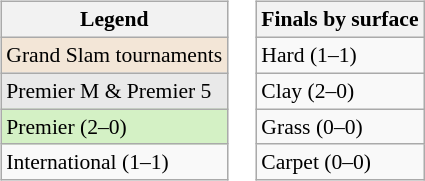<table>
<tr valign=top>
<td><br><table class="wikitable" style="font-size:90%">
<tr>
<th>Legend</th>
</tr>
<tr style="background:#f3e6d7;">
<td>Grand Slam tournaments</td>
</tr>
<tr style="background:#e9e9e9;">
<td>Premier M & Premier 5</td>
</tr>
<tr style="background:#d4f1c5;">
<td>Premier (2–0)</td>
</tr>
<tr>
<td>International (1–1)</td>
</tr>
</table>
</td>
<td><br><table class="wikitable" style="font-size:90%">
<tr>
<th>Finals by surface</th>
</tr>
<tr>
<td>Hard (1–1)</td>
</tr>
<tr>
<td>Clay (2–0)</td>
</tr>
<tr>
<td>Grass (0–0)</td>
</tr>
<tr>
<td>Carpet (0–0)</td>
</tr>
</table>
</td>
</tr>
</table>
